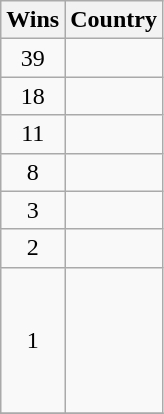<table class="wikitable">
<tr>
<th>Wins</th>
<th>Country</th>
</tr>
<tr>
<td align=center>39</td>
<td></td>
</tr>
<tr>
<td align=center>18</td>
<td></td>
</tr>
<tr>
<td align=center>11</td>
<td></td>
</tr>
<tr>
<td align=center>8</td>
<td></td>
</tr>
<tr>
<td align=center>3</td>
<td></td>
</tr>
<tr>
<td align=center>2</td>
<td><br></td>
</tr>
<tr>
<td align=center>1</td>
<td><br><br><br><br><br></td>
</tr>
<tr>
</tr>
</table>
